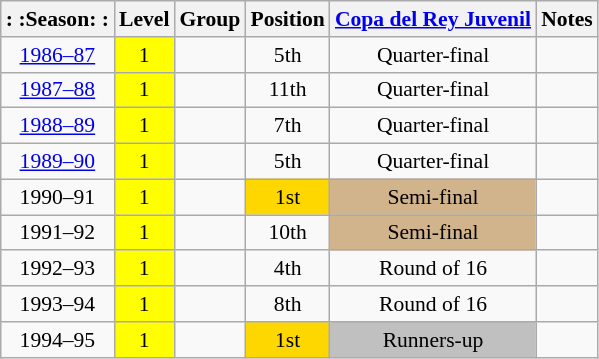<table class="wikitable" style="text-align:center; font-size:90%">
<tr>
<th>: :Season: :</th>
<th>Level</th>
<th>Group</th>
<th>Position</th>
<th><a href='#'>Copa del Rey Juvenil</a></th>
<th>Notes</th>
</tr>
<tr>
<td><a href='#'>1986–87</a></td>
<td bgcolor=#FFFF00>1</td>
<td></td>
<td>5th</td>
<td>Quarter-final</td>
<td></td>
</tr>
<tr>
<td><a href='#'>1987–88</a></td>
<td bgcolor=#FFFF00>1</td>
<td></td>
<td>11th</td>
<td>Quarter-final</td>
<td></td>
</tr>
<tr>
<td><a href='#'>1988–89</a></td>
<td bgcolor=#FFFF00>1</td>
<td></td>
<td>7th</td>
<td>Quarter-final</td>
<td></td>
</tr>
<tr>
<td><a href='#'>1989–90</a></td>
<td bgcolor=#FFFF00>1</td>
<td></td>
<td>5th</td>
<td>Quarter-final</td>
<td></td>
</tr>
<tr>
<td>1990–91</td>
<td bgcolor=#FFFF00>1</td>
<td></td>
<td bgcolor=gold>1st</td>
<td bgcolor=#D2B48C>Semi-final</td>
<td></td>
</tr>
<tr>
<td>1991–92</td>
<td bgcolor=#FFFF00>1</td>
<td></td>
<td>10th</td>
<td bgcolor=#D2B48C>Semi-final</td>
<td></td>
</tr>
<tr>
<td>1992–93</td>
<td bgcolor=#FFFF00>1</td>
<td></td>
<td>4th</td>
<td>Round of 16</td>
<td></td>
</tr>
<tr>
<td>1993–94</td>
<td bgcolor=#FFFF00>1</td>
<td></td>
<td>8th</td>
<td>Round of 16</td>
<td></td>
</tr>
<tr>
<td>1994–95</td>
<td bgcolor=#FFFF00>1</td>
<td></td>
<td bgcolor=gold>1st</td>
<td bgcolor=silver>Runners-up</td>
<td></td>
</tr>
</table>
